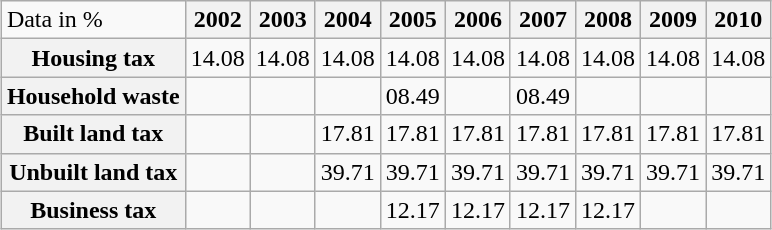<table class="wikitable" style="margin: 1em auto;">
<tr>
<td>Data in %</td>
<th>2002</th>
<th>2003</th>
<th>2004</th>
<th>2005</th>
<th>2006</th>
<th>2007</th>
<th>2008</th>
<th>2009</th>
<th>2010</th>
</tr>
<tr>
<th>Housing tax</th>
<td>14.08</td>
<td>14.08</td>
<td>14.08</td>
<td>14.08</td>
<td>14.08</td>
<td>14.08</td>
<td>14.08</td>
<td>14.08</td>
<td>14.08</td>
</tr>
<tr>
<th>Household waste</th>
<td></td>
<td></td>
<td></td>
<td>08.49</td>
<td></td>
<td>08.49</td>
<td></td>
<td></td>
<td></td>
</tr>
<tr>
<th>Built land tax</th>
<td></td>
<td></td>
<td>17.81</td>
<td>17.81</td>
<td>17.81</td>
<td>17.81</td>
<td>17.81</td>
<td>17.81</td>
<td>17.81</td>
</tr>
<tr>
<th>Unbuilt land tax</th>
<td></td>
<td></td>
<td>39.71</td>
<td>39.71</td>
<td>39.71</td>
<td>39.71</td>
<td>39.71</td>
<td>39.71</td>
<td>39.71</td>
</tr>
<tr>
<th>Business tax</th>
<td></td>
<td></td>
<td></td>
<td>12.17</td>
<td>12.17</td>
<td>12.17</td>
<td>12.17</td>
<td></td>
<td></td>
</tr>
</table>
